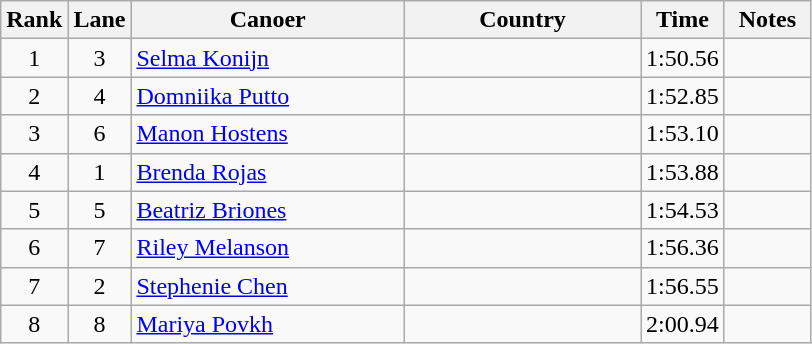<table class="wikitable" style="text-align:center;">
<tr>
<th width=30>Rank</th>
<th width=30>Lane</th>
<th width=175>Canoer</th>
<th width=150>Country</th>
<th width=30>Time</th>
<th width=50>Notes</th>
</tr>
<tr>
<td>1</td>
<td>3</td>
<td align=left><a href='#'>Selma Konijn</a></td>
<td align=left></td>
<td>1:50.56</td>
<td></td>
</tr>
<tr>
<td>2</td>
<td>4</td>
<td align=left><a href='#'>Domniika Putto</a></td>
<td align=left></td>
<td>1:52.85</td>
<td></td>
</tr>
<tr>
<td>3</td>
<td>6</td>
<td align=left><a href='#'>Manon Hostens</a></td>
<td align=left></td>
<td>1:53.10</td>
<td></td>
</tr>
<tr>
<td>4</td>
<td>1</td>
<td align=left><a href='#'>Brenda Rojas</a></td>
<td align=left></td>
<td>1:53.88</td>
<td></td>
</tr>
<tr>
<td>5</td>
<td>5</td>
<td align=left><a href='#'>Beatriz Briones</a></td>
<td align=left></td>
<td>1:54.53</td>
<td></td>
</tr>
<tr>
<td>6</td>
<td>7</td>
<td align=left><a href='#'>Riley Melanson</a></td>
<td align=left></td>
<td>1:56.36</td>
<td></td>
</tr>
<tr>
<td>7</td>
<td>2</td>
<td align=left><a href='#'>Stephenie Chen</a></td>
<td align=left></td>
<td>1:56.55</td>
<td></td>
</tr>
<tr>
<td>8</td>
<td>8</td>
<td align=left><a href='#'>Mariya Povkh</a></td>
<td align=left></td>
<td>2:00.94</td>
<td></td>
</tr>
</table>
